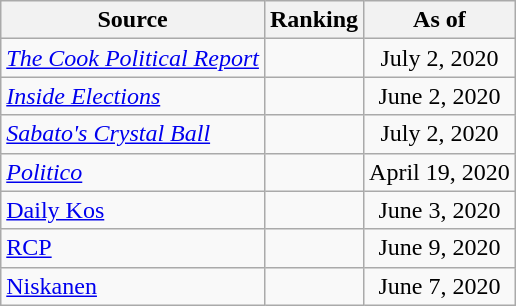<table class="wikitable" style="text-align:center">
<tr>
<th>Source</th>
<th>Ranking</th>
<th>As of</th>
</tr>
<tr>
<td align=left><em><a href='#'>The Cook Political Report</a></em></td>
<td></td>
<td>July 2, 2020</td>
</tr>
<tr>
<td align=left><em><a href='#'>Inside Elections</a></em></td>
<td></td>
<td>June 2, 2020</td>
</tr>
<tr>
<td align=left><em><a href='#'>Sabato's Crystal Ball</a></em></td>
<td></td>
<td>July 2, 2020</td>
</tr>
<tr>
<td align="left"><em><a href='#'>Politico</a></em></td>
<td></td>
<td>April 19, 2020</td>
</tr>
<tr>
<td align="left"><a href='#'>Daily Kos</a></td>
<td></td>
<td>June 3, 2020</td>
</tr>
<tr>
<td align="left"><a href='#'>RCP</a></td>
<td></td>
<td>June 9, 2020</td>
</tr>
<tr>
<td align="left"><a href='#'>Niskanen</a></td>
<td></td>
<td>June 7, 2020</td>
</tr>
</table>
